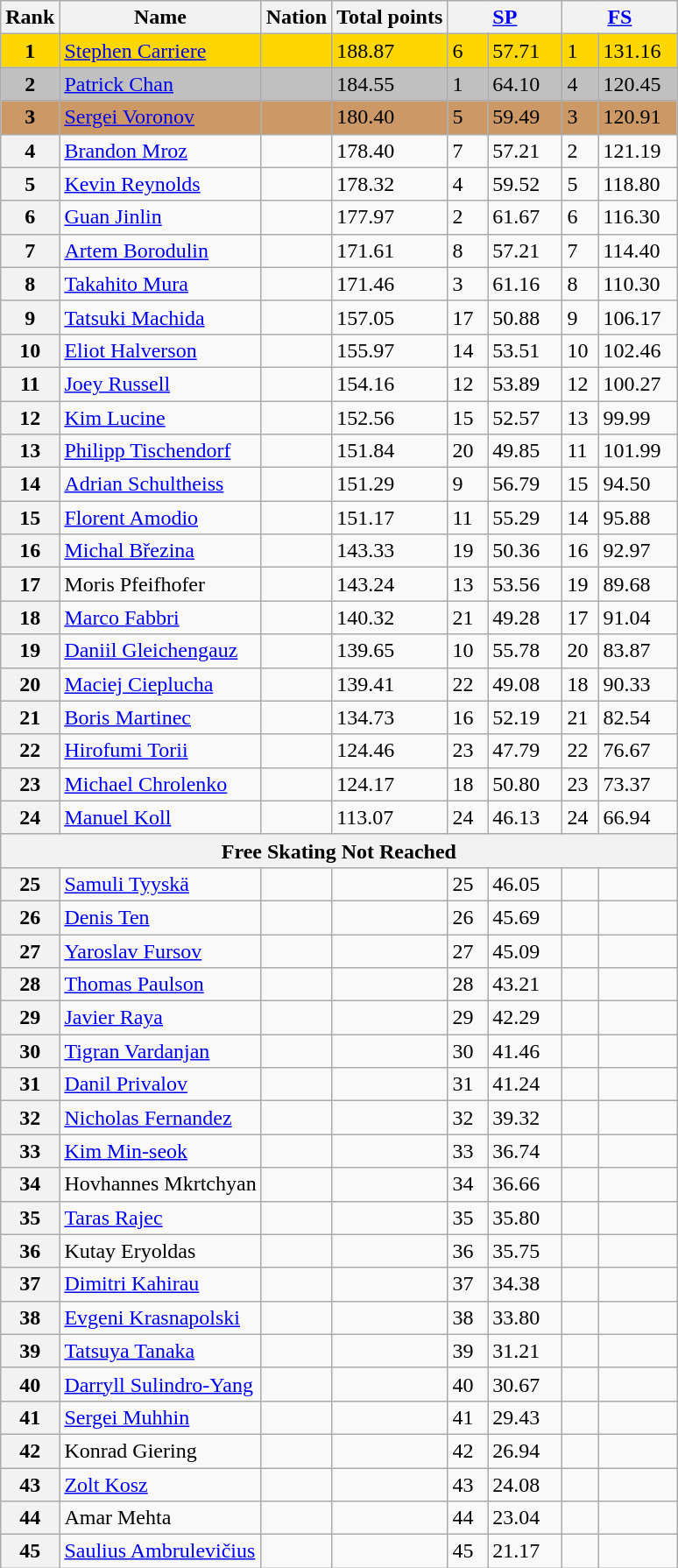<table class="wikitable">
<tr>
<th>Rank</th>
<th>Name</th>
<th>Nation</th>
<th>Total points</th>
<th colspan="2" width="80px"><a href='#'>SP</a></th>
<th colspan="2" width="80px"><a href='#'>FS</a></th>
</tr>
<tr bgcolor=gold>
<td align=center><strong>1</strong></td>
<td><a href='#'>Stephen Carriere</a></td>
<td></td>
<td>188.87</td>
<td>6</td>
<td>57.71</td>
<td>1</td>
<td>131.16</td>
</tr>
<tr bgcolor=silver>
<td align=center><strong>2</strong></td>
<td><a href='#'>Patrick Chan</a></td>
<td></td>
<td>184.55</td>
<td>1</td>
<td>64.10</td>
<td>4</td>
<td>120.45</td>
</tr>
<tr bgcolor=cc9966>
<td align=center><strong>3</strong></td>
<td><a href='#'>Sergei Voronov</a></td>
<td></td>
<td>180.40</td>
<td>5</td>
<td>59.49</td>
<td>3</td>
<td>120.91</td>
</tr>
<tr>
<th>4</th>
<td><a href='#'>Brandon Mroz</a></td>
<td></td>
<td>178.40</td>
<td>7</td>
<td>57.21</td>
<td>2</td>
<td>121.19</td>
</tr>
<tr>
<th>5</th>
<td><a href='#'>Kevin Reynolds</a></td>
<td></td>
<td>178.32</td>
<td>4</td>
<td>59.52</td>
<td>5</td>
<td>118.80</td>
</tr>
<tr>
<th>6</th>
<td><a href='#'>Guan Jinlin</a></td>
<td></td>
<td>177.97</td>
<td>2</td>
<td>61.67</td>
<td>6</td>
<td>116.30</td>
</tr>
<tr>
<th>7</th>
<td><a href='#'>Artem Borodulin</a></td>
<td></td>
<td>171.61</td>
<td>8</td>
<td>57.21</td>
<td>7</td>
<td>114.40</td>
</tr>
<tr>
<th>8</th>
<td><a href='#'>Takahito Mura</a></td>
<td></td>
<td>171.46</td>
<td>3</td>
<td>61.16</td>
<td>8</td>
<td>110.30</td>
</tr>
<tr>
<th>9</th>
<td><a href='#'>Tatsuki Machida</a></td>
<td></td>
<td>157.05</td>
<td>17</td>
<td>50.88</td>
<td>9</td>
<td>106.17</td>
</tr>
<tr>
<th>10</th>
<td><a href='#'>Eliot Halverson</a></td>
<td></td>
<td>155.97</td>
<td>14</td>
<td>53.51</td>
<td>10</td>
<td>102.46</td>
</tr>
<tr>
<th>11</th>
<td><a href='#'>Joey Russell</a></td>
<td></td>
<td>154.16</td>
<td>12</td>
<td>53.89</td>
<td>12</td>
<td>100.27</td>
</tr>
<tr>
<th>12</th>
<td><a href='#'>Kim Lucine</a></td>
<td></td>
<td>152.56</td>
<td>15</td>
<td>52.57</td>
<td>13</td>
<td>99.99</td>
</tr>
<tr>
<th>13</th>
<td><a href='#'>Philipp Tischendorf</a></td>
<td></td>
<td>151.84</td>
<td>20</td>
<td>49.85</td>
<td>11</td>
<td>101.99</td>
</tr>
<tr>
<th>14</th>
<td><a href='#'>Adrian Schultheiss</a></td>
<td></td>
<td>151.29</td>
<td>9</td>
<td>56.79</td>
<td>15</td>
<td>94.50</td>
</tr>
<tr>
<th>15</th>
<td><a href='#'>Florent Amodio</a></td>
<td></td>
<td>151.17</td>
<td>11</td>
<td>55.29</td>
<td>14</td>
<td>95.88</td>
</tr>
<tr>
<th>16</th>
<td><a href='#'>Michal Březina</a></td>
<td></td>
<td>143.33</td>
<td>19</td>
<td>50.36</td>
<td>16</td>
<td>92.97</td>
</tr>
<tr>
<th>17</th>
<td>Moris Pfeifhofer</td>
<td></td>
<td>143.24</td>
<td>13</td>
<td>53.56</td>
<td>19</td>
<td>89.68</td>
</tr>
<tr>
<th>18</th>
<td><a href='#'>Marco Fabbri</a></td>
<td></td>
<td>140.32</td>
<td>21</td>
<td>49.28</td>
<td>17</td>
<td>91.04</td>
</tr>
<tr>
<th>19</th>
<td><a href='#'>Daniil Gleichengauz</a></td>
<td></td>
<td>139.65</td>
<td>10</td>
<td>55.78</td>
<td>20</td>
<td>83.87</td>
</tr>
<tr>
<th>20</th>
<td><a href='#'>Maciej Cieplucha</a></td>
<td></td>
<td>139.41</td>
<td>22</td>
<td>49.08</td>
<td>18</td>
<td>90.33</td>
</tr>
<tr>
<th>21</th>
<td><a href='#'>Boris Martinec</a></td>
<td></td>
<td>134.73</td>
<td>16</td>
<td>52.19</td>
<td>21</td>
<td>82.54</td>
</tr>
<tr>
<th>22</th>
<td><a href='#'>Hirofumi Torii</a></td>
<td></td>
<td>124.46</td>
<td>23</td>
<td>47.79</td>
<td>22</td>
<td>76.67</td>
</tr>
<tr>
<th>23</th>
<td><a href='#'>Michael Chrolenko</a></td>
<td></td>
<td>124.17</td>
<td>18</td>
<td>50.80</td>
<td>23</td>
<td>73.37</td>
</tr>
<tr>
<th>24</th>
<td><a href='#'>Manuel Koll</a></td>
<td></td>
<td>113.07</td>
<td>24</td>
<td>46.13</td>
<td>24</td>
<td>66.94</td>
</tr>
<tr>
<th colspan=8>Free Skating Not Reached</th>
</tr>
<tr>
<th>25</th>
<td><a href='#'>Samuli Tyyskä</a></td>
<td></td>
<td></td>
<td>25</td>
<td>46.05</td>
<td></td>
<td></td>
</tr>
<tr>
<th>26</th>
<td><a href='#'>Denis Ten</a></td>
<td></td>
<td></td>
<td>26</td>
<td>45.69</td>
<td></td>
<td></td>
</tr>
<tr>
<th>27</th>
<td><a href='#'>Yaroslav Fursov</a></td>
<td></td>
<td></td>
<td>27</td>
<td>45.09</td>
<td></td>
<td></td>
</tr>
<tr>
<th>28</th>
<td><a href='#'>Thomas Paulson</a></td>
<td></td>
<td></td>
<td>28</td>
<td>43.21</td>
<td></td>
<td></td>
</tr>
<tr>
<th>29</th>
<td><a href='#'>Javier Raya</a></td>
<td></td>
<td></td>
<td>29</td>
<td>42.29</td>
<td></td>
<td></td>
</tr>
<tr>
<th>30</th>
<td><a href='#'>Tigran Vardanjan</a></td>
<td></td>
<td></td>
<td>30</td>
<td>41.46</td>
<td></td>
<td></td>
</tr>
<tr>
<th>31</th>
<td><a href='#'>Danil Privalov</a></td>
<td></td>
<td></td>
<td>31</td>
<td>41.24</td>
<td></td>
<td></td>
</tr>
<tr>
<th>32</th>
<td><a href='#'>Nicholas Fernandez</a></td>
<td></td>
<td></td>
<td>32</td>
<td>39.32</td>
<td></td>
<td></td>
</tr>
<tr>
<th>33</th>
<td><a href='#'>Kim Min-seok</a></td>
<td></td>
<td></td>
<td>33</td>
<td>36.74</td>
<td></td>
<td></td>
</tr>
<tr>
<th>34</th>
<td>Hovhannes Mkrtchyan</td>
<td></td>
<td></td>
<td>34</td>
<td>36.66</td>
<td></td>
<td></td>
</tr>
<tr>
<th>35</th>
<td><a href='#'>Taras Rajec</a></td>
<td></td>
<td></td>
<td>35</td>
<td>35.80</td>
<td></td>
<td></td>
</tr>
<tr>
<th>36</th>
<td>Kutay Eryoldas</td>
<td></td>
<td></td>
<td>36</td>
<td>35.75</td>
<td></td>
<td></td>
</tr>
<tr>
<th>37</th>
<td><a href='#'>Dimitri Kahirau</a></td>
<td></td>
<td></td>
<td>37</td>
<td>34.38</td>
<td></td>
<td></td>
</tr>
<tr>
<th>38</th>
<td><a href='#'>Evgeni Krasnapolski</a></td>
<td></td>
<td></td>
<td>38</td>
<td>33.80</td>
<td></td>
<td></td>
</tr>
<tr>
<th>39</th>
<td><a href='#'>Tatsuya Tanaka</a></td>
<td></td>
<td></td>
<td>39</td>
<td>31.21</td>
<td></td>
<td></td>
</tr>
<tr>
<th>40</th>
<td><a href='#'>Darryll Sulindro-Yang</a></td>
<td></td>
<td></td>
<td>40</td>
<td>30.67</td>
<td></td>
<td></td>
</tr>
<tr>
<th>41</th>
<td><a href='#'>Sergei Muhhin</a></td>
<td></td>
<td></td>
<td>41</td>
<td>29.43</td>
<td></td>
<td></td>
</tr>
<tr>
<th>42</th>
<td>Konrad Giering</td>
<td></td>
<td></td>
<td>42</td>
<td>26.94</td>
<td></td>
<td></td>
</tr>
<tr>
<th>43</th>
<td><a href='#'>Zolt Kosz</a></td>
<td></td>
<td></td>
<td>43</td>
<td>24.08</td>
<td></td>
<td></td>
</tr>
<tr>
<th>44</th>
<td>Amar Mehta</td>
<td></td>
<td></td>
<td>44</td>
<td>23.04</td>
<td></td>
<td></td>
</tr>
<tr>
<th>45</th>
<td><a href='#'>Saulius Ambrulevičius</a></td>
<td></td>
<td></td>
<td>45</td>
<td>21.17</td>
<td></td>
<td></td>
</tr>
</table>
